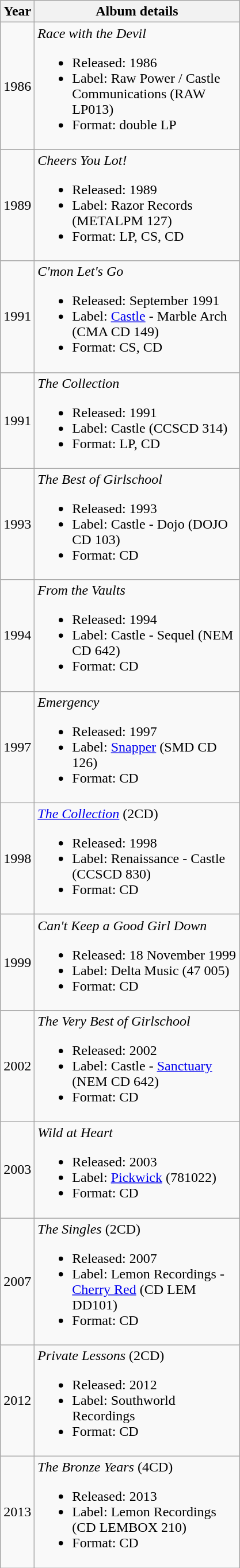<table class="wikitable">
<tr>
<th>Year</th>
<th style="width:230px;">Album details</th>
</tr>
<tr>
<td>1986</td>
<td><em>Race with the Devil</em><br><ul><li>Released: 1986</li><li>Label: Raw Power / Castle Communications (RAW LP013)</li><li>Format: double LP</li></ul></td>
</tr>
<tr>
<td>1989</td>
<td><em>Cheers You Lot!</em><br><ul><li>Released: 1989</li><li>Label: Razor Records (METALPM 127)</li><li>Format: LP, CS, CD</li></ul></td>
</tr>
<tr>
<td>1991</td>
<td><em>C'mon Let's Go</em><br><ul><li>Released: September 1991</li><li>Label: <a href='#'>Castle</a> - Marble Arch (CMA CD 149)</li><li>Format: CS, CD</li></ul></td>
</tr>
<tr>
<td>1991</td>
<td><em>The Collection</em><br><ul><li>Released: 1991</li><li>Label: Castle (CCSCD 314)</li><li>Format: LP, CD</li></ul></td>
</tr>
<tr>
<td>1993</td>
<td><em>The Best of Girlschool</em><br><ul><li>Released: 1993</li><li>Label: Castle - Dojo (DOJO CD 103)</li><li>Format: CD</li></ul></td>
</tr>
<tr>
<td>1994</td>
<td><em>From the Vaults</em><br><ul><li>Released: 1994</li><li>Label: Castle - Sequel (NEM CD 642)</li><li>Format: CD</li></ul></td>
</tr>
<tr>
<td>1997</td>
<td><em>Emergency</em><br><ul><li>Released: 1997</li><li>Label: <a href='#'>Snapper</a> (SMD CD 126)</li><li>Format: CD</li></ul></td>
</tr>
<tr>
<td>1998</td>
<td><em><a href='#'>The Collection</a></em> (2CD)<br><ul><li>Released: 1998</li><li>Label: Renaissance - Castle (CCSCD 830)</li><li>Format: CD</li></ul></td>
</tr>
<tr>
<td>1999</td>
<td><em>Can't Keep a Good Girl Down</em><br><ul><li>Released: 18 November 1999</li><li>Label: Delta Music (47 005)</li><li>Format: CD</li></ul></td>
</tr>
<tr>
<td>2002</td>
<td><em>The Very Best of Girlschool</em><br><ul><li>Released: 2002</li><li>Label: Castle - <a href='#'>Sanctuary</a> (NEM CD 642)</li><li>Format: CD</li></ul></td>
</tr>
<tr>
<td>2003</td>
<td><em>Wild at Heart</em><br><ul><li>Released: 2003</li><li>Label: <a href='#'>Pickwick</a> (781022)</li><li>Format: CD</li></ul></td>
</tr>
<tr>
<td>2007</td>
<td><em>The Singles</em> (2CD)<br><ul><li>Released: 2007</li><li>Label: Lemon Recordings - <a href='#'>Cherry Red</a> (CD LEM DD101)</li><li>Format: CD</li></ul></td>
</tr>
<tr>
<td>2012</td>
<td><em>Private Lessons</em> (2CD)<br><ul><li>Released: 2012</li><li>Label: Southworld Recordings</li><li>Format: CD</li></ul></td>
</tr>
<tr>
<td>2013</td>
<td><em>The Bronze Years</em> (4CD)<br><ul><li>Released: 2013</li><li>Label: Lemon Recordings (CD LEMBOX 210)</li><li>Format: CD</li></ul></td>
</tr>
</table>
